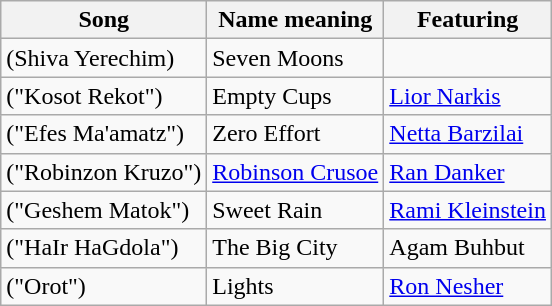<table class="wikitable">
<tr>
<th>Song</th>
<th>Name meaning</th>
<th>Featuring</th>
</tr>
<tr>
<td> (Shiva Yerechim)</td>
<td>Seven Moons</td>
<td></td>
</tr>
<tr>
<td> ("Kosot Rekot")</td>
<td>Empty Cups</td>
<td><a href='#'>Lior Narkis</a></td>
</tr>
<tr>
<td> ("Efes Ma'amatz")</td>
<td>Zero Effort</td>
<td><a href='#'>Netta Barzilai</a></td>
</tr>
<tr>
<td> ("Robinzon Kruzo")</td>
<td><a href='#'>Robinson Crusoe</a></td>
<td><a href='#'>Ran Danker</a></td>
</tr>
<tr>
<td> ("Geshem Matok")</td>
<td>Sweet Rain</td>
<td><a href='#'>Rami Kleinstein</a></td>
</tr>
<tr>
<td> ("HaIr HaGdola")</td>
<td>The Big City</td>
<td>Agam Buhbut</td>
</tr>
<tr>
<td> ("Orot")</td>
<td>Lights</td>
<td><a href='#'>Ron Nesher</a></td>
</tr>
</table>
